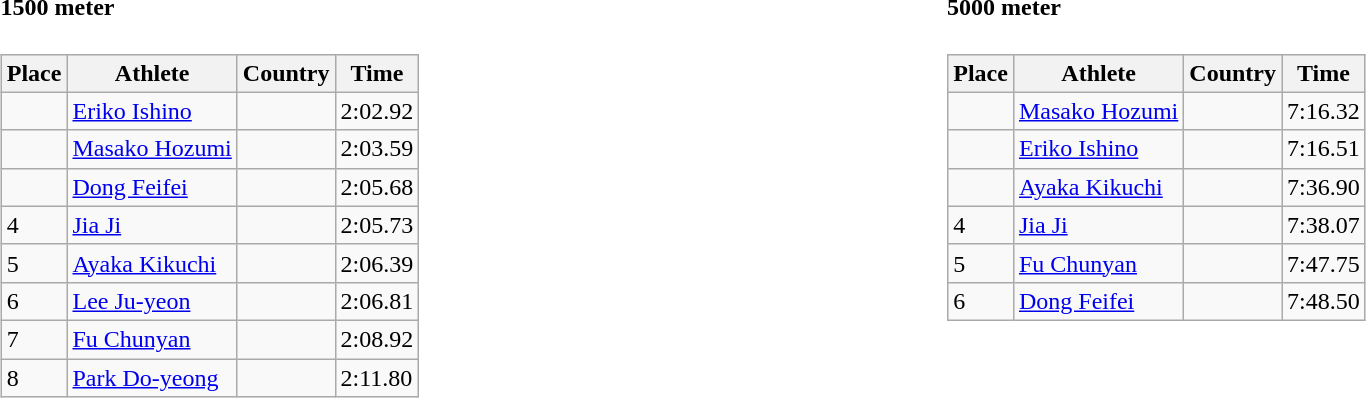<table width=100%>
<tr>
<td width=50% align=left valign=top><br><h4>1500 meter</h4><table class="wikitable" border="1">
<tr>
<th>Place</th>
<th>Athlete</th>
<th>Country</th>
<th>Time</th>
</tr>
<tr>
<td></td>
<td><a href='#'>Eriko Ishino</a></td>
<td></td>
<td>2:02.92</td>
</tr>
<tr>
<td></td>
<td><a href='#'>Masako Hozumi</a></td>
<td></td>
<td>2:03.59</td>
</tr>
<tr>
<td></td>
<td><a href='#'>Dong Feifei</a></td>
<td></td>
<td>2:05.68</td>
</tr>
<tr>
<td>4</td>
<td><a href='#'>Jia Ji</a></td>
<td></td>
<td>2:05.73</td>
</tr>
<tr>
<td>5</td>
<td><a href='#'>Ayaka Kikuchi</a></td>
<td></td>
<td>2:06.39</td>
</tr>
<tr>
<td>6</td>
<td><a href='#'>Lee Ju-yeon</a></td>
<td></td>
<td>2:06.81</td>
</tr>
<tr>
<td>7</td>
<td><a href='#'>Fu Chunyan</a></td>
<td></td>
<td>2:08.92</td>
</tr>
<tr>
<td>8</td>
<td><a href='#'>Park Do-yeong</a></td>
<td></td>
<td>2:11.80</td>
</tr>
</table>
</td>
<td width=50% align=left valign=top><br><h4>5000 meter</h4><table class="wikitable" border="1">
<tr>
<th>Place</th>
<th>Athlete</th>
<th>Country</th>
<th>Time</th>
</tr>
<tr>
<td></td>
<td><a href='#'>Masako Hozumi</a></td>
<td></td>
<td>7:16.32</td>
</tr>
<tr>
<td></td>
<td><a href='#'>Eriko Ishino</a></td>
<td></td>
<td>7:16.51</td>
</tr>
<tr>
<td></td>
<td><a href='#'>Ayaka Kikuchi</a></td>
<td></td>
<td>7:36.90</td>
</tr>
<tr>
<td>4</td>
<td><a href='#'>Jia Ji</a></td>
<td></td>
<td>7:38.07</td>
</tr>
<tr>
<td>5</td>
<td><a href='#'>Fu Chunyan</a></td>
<td></td>
<td>7:47.75</td>
</tr>
<tr>
<td>6</td>
<td><a href='#'>Dong Feifei</a></td>
<td></td>
<td>7:48.50</td>
</tr>
</table>
</td>
</tr>
</table>
